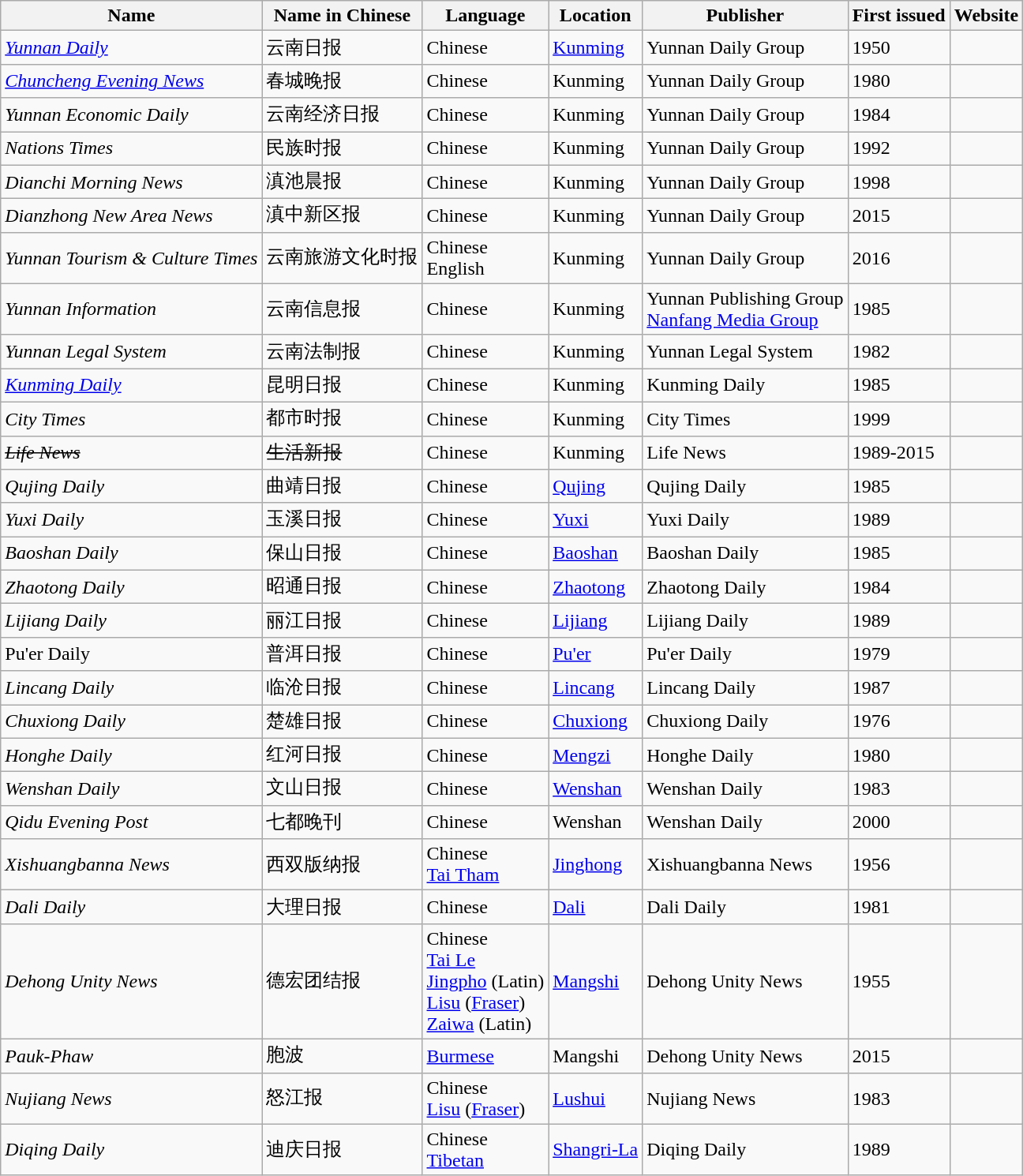<table class="wikitable">
<tr>
<th>Name</th>
<th>Name in Chinese</th>
<th>Language</th>
<th>Location</th>
<th>Publisher</th>
<th>First issued</th>
<th>Website</th>
</tr>
<tr>
<td><em><a href='#'>Yunnan Daily</a></em></td>
<td>云南日报</td>
<td>Chinese</td>
<td><a href='#'>Kunming</a></td>
<td>Yunnan Daily Group</td>
<td>1950</td>
<td></td>
</tr>
<tr>
<td><em><a href='#'>Chuncheng Evening News</a></em></td>
<td>春城晚报</td>
<td>Chinese</td>
<td>Kunming</td>
<td>Yunnan Daily Group</td>
<td>1980</td>
<td></td>
</tr>
<tr>
<td><em>Yunnan Economic Daily</em></td>
<td>云南经济日报</td>
<td>Chinese</td>
<td>Kunming</td>
<td>Yunnan Daily Group</td>
<td>1984</td>
<td></td>
</tr>
<tr>
<td><em>Nations Times</em></td>
<td>民族时报</td>
<td>Chinese</td>
<td>Kunming</td>
<td>Yunnan Daily Group</td>
<td>1992</td>
<td></td>
</tr>
<tr>
<td><em>Dianchi Morning News</em></td>
<td>滇池晨报</td>
<td>Chinese</td>
<td>Kunming</td>
<td>Yunnan Daily Group</td>
<td>1998</td>
<td></td>
</tr>
<tr>
<td><em>Dianzhong New Area News</em></td>
<td>滇中新区报</td>
<td>Chinese</td>
<td>Kunming</td>
<td>Yunnan Daily Group</td>
<td>2015</td>
<td></td>
</tr>
<tr>
<td><em>Yunnan Tourism & Culture Times</em></td>
<td>云南旅游文化时报</td>
<td>Chinese<br>English</td>
<td>Kunming</td>
<td>Yunnan Daily Group</td>
<td>2016</td>
<td></td>
</tr>
<tr>
<td><em>Yunnan Information</em></td>
<td>云南信息报</td>
<td>Chinese</td>
<td>Kunming</td>
<td>Yunnan Publishing Group<br><a href='#'>Nanfang Media Group</a></td>
<td>1985</td>
<td></td>
</tr>
<tr>
<td><em>Yunnan Legal System</em></td>
<td>云南法制报</td>
<td>Chinese</td>
<td>Kunming</td>
<td>Yunnan Legal System</td>
<td>1982</td>
<td></td>
</tr>
<tr>
<td><em><a href='#'>Kunming Daily</a></em></td>
<td>昆明日报</td>
<td>Chinese</td>
<td>Kunming</td>
<td>Kunming Daily</td>
<td>1985</td>
<td></td>
</tr>
<tr>
<td><em>City Times</em></td>
<td>都市时报</td>
<td>Chinese</td>
<td>Kunming</td>
<td>City Times</td>
<td>1999</td>
<td></td>
</tr>
<tr>
<td><s><em>Life News</em></s></td>
<td><s>生活新报</s></td>
<td>Chinese</td>
<td>Kunming</td>
<td>Life News</td>
<td>1989-2015</td>
<td></td>
</tr>
<tr>
<td><em>Qujing Daily</em></td>
<td>曲靖日报</td>
<td>Chinese</td>
<td><a href='#'>Qujing</a></td>
<td>Qujing Daily</td>
<td>1985</td>
<td></td>
</tr>
<tr>
<td><em>Yuxi Daily</em></td>
<td>玉溪日报</td>
<td>Chinese</td>
<td><a href='#'>Yuxi</a></td>
<td>Yuxi Daily</td>
<td>1989</td>
<td></td>
</tr>
<tr>
<td><em>Baoshan Daily</em></td>
<td>保山日报</td>
<td>Chinese</td>
<td><a href='#'>Baoshan</a></td>
<td>Baoshan Daily</td>
<td>1985</td>
<td></td>
</tr>
<tr>
<td><em>Zhaotong Daily</em></td>
<td>昭通日报</td>
<td>Chinese</td>
<td><a href='#'>Zhaotong</a></td>
<td>Zhaotong Daily</td>
<td>1984</td>
<td></td>
</tr>
<tr>
<td><em>Lijiang Daily</em></td>
<td>丽江日报</td>
<td>Chinese</td>
<td><a href='#'>Lijiang</a></td>
<td>Lijiang Daily</td>
<td>1989</td>
<td></td>
</tr>
<tr>
<td>Pu'er Daily</td>
<td>普洱日报</td>
<td>Chinese</td>
<td><a href='#'>Pu'er</a></td>
<td>Pu'er Daily</td>
<td>1979</td>
<td></td>
</tr>
<tr>
<td><em>Lincang Daily</em></td>
<td>临沧日报</td>
<td>Chinese</td>
<td><a href='#'>Lincang</a></td>
<td>Lincang Daily</td>
<td>1987</td>
<td></td>
</tr>
<tr>
<td><em>Chuxiong Daily</em></td>
<td>楚雄日报</td>
<td>Chinese</td>
<td><a href='#'>Chuxiong</a></td>
<td>Chuxiong Daily</td>
<td>1976</td>
<td></td>
</tr>
<tr>
<td><em>Honghe Daily</em></td>
<td>红河日报</td>
<td>Chinese</td>
<td><a href='#'>Mengzi</a></td>
<td>Honghe Daily</td>
<td>1980</td>
<td></td>
</tr>
<tr>
<td><em>Wenshan Daily</em></td>
<td>文山日报</td>
<td>Chinese</td>
<td><a href='#'>Wenshan</a></td>
<td>Wenshan Daily</td>
<td>1983</td>
<td></td>
</tr>
<tr>
<td><em>Qidu Evening Post</em></td>
<td>七都晚刊</td>
<td>Chinese</td>
<td>Wenshan</td>
<td>Wenshan Daily</td>
<td>2000</td>
<td></td>
</tr>
<tr>
<td><em>Xishuangbanna News</em></td>
<td>西双版纳报</td>
<td>Chinese<br><a href='#'>Tai Tham</a></td>
<td><a href='#'>Jinghong</a></td>
<td>Xishuangbanna News</td>
<td>1956</td>
<td></td>
</tr>
<tr>
<td><em>Dali Daily</em></td>
<td>大理日报</td>
<td>Chinese</td>
<td><a href='#'>Dali</a></td>
<td>Dali Daily</td>
<td>1981</td>
<td></td>
</tr>
<tr>
<td><em>Dehong Unity News</em></td>
<td>德宏团结报</td>
<td>Chinese<br><a href='#'>Tai Le</a><br><a href='#'>Jingpho</a> (Latin)<br><a href='#'>Lisu</a> (<a href='#'>Fraser</a>)<br><a href='#'>Zaiwa</a> (Latin)</td>
<td><a href='#'>Mangshi</a></td>
<td>Dehong Unity News</td>
<td>1955</td>
<td></td>
</tr>
<tr>
<td><em>Pauk-Phaw</em></td>
<td>胞波</td>
<td><a href='#'>Burmese</a></td>
<td>Mangshi</td>
<td>Dehong Unity News</td>
<td>2015</td>
<td></td>
</tr>
<tr>
<td><em>Nujiang News</em></td>
<td>怒江报</td>
<td>Chinese<br><a href='#'>Lisu</a> (<a href='#'>Fraser</a>)</td>
<td><a href='#'>Lushui</a></td>
<td>Nujiang News</td>
<td>1983</td>
<td></td>
</tr>
<tr>
<td><em>Diqing Daily</em></td>
<td>迪庆日报</td>
<td>Chinese<br><a href='#'>Tibetan</a></td>
<td><a href='#'>Shangri-La</a></td>
<td>Diqing Daily</td>
<td>1989</td>
<td></td>
</tr>
</table>
